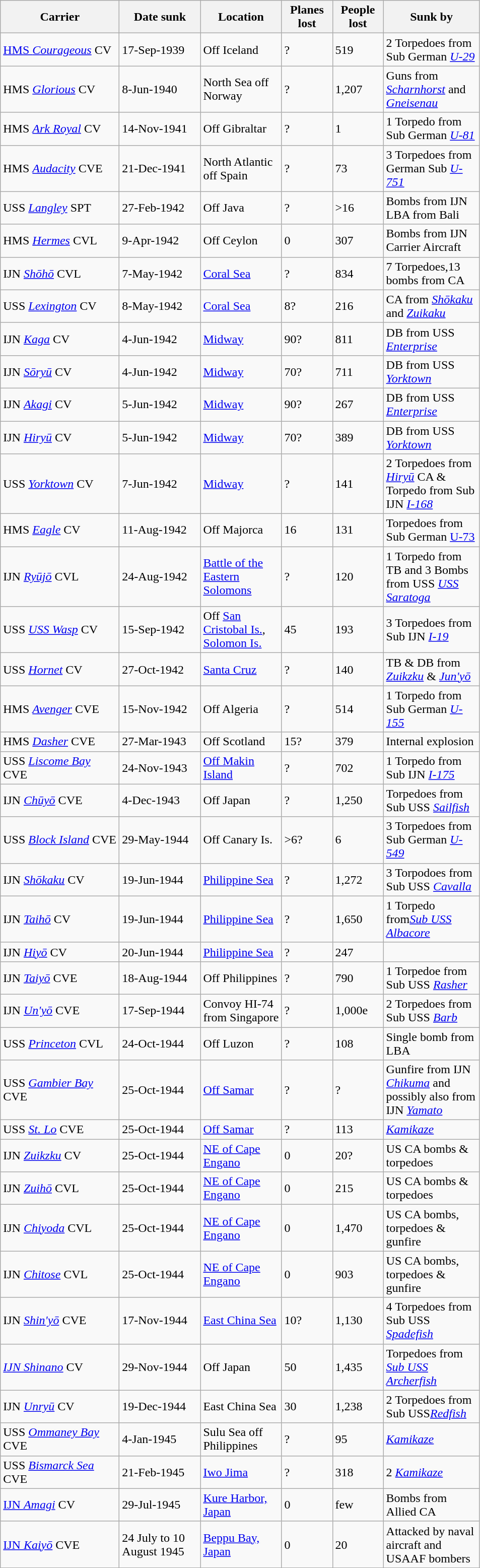<table class="wikitable">
<tr>
<th scope="col" width="150px">Carrier</th>
<th scope="col" width="100px">Date sunk</th>
<th scope="col" width="100px">Location</th>
<th scope="col" width="60px">Planes lost</th>
<th scope="col" width="60px">People lost</th>
<th scope="col" width="120px">Sunk by</th>
</tr>
<tr>
<td><a href='#'>HMS <em>Courageous</em></a> CV</td>
<td>17-Sep-1939</td>
<td>Off Iceland</td>
<td>?</td>
<td>519</td>
<td>2 Torpedoes from Sub German <em><a href='#'>U-29</a></em></td>
</tr>
<tr>
<td>HMS <em><a href='#'>Glorious</a></em> CV</td>
<td>8-Jun-1940</td>
<td>North Sea off Norway</td>
<td>?</td>
<td>1,207</td>
<td>Guns from <em><a href='#'>Scharnhorst</a></em> and <em><a href='#'>Gneisenau</a></em></td>
</tr>
<tr>
<td>HMS <em><a href='#'>Ark Royal</a></em> CV</td>
<td>14-Nov-1941</td>
<td>Off Gibraltar</td>
<td>?</td>
<td>1</td>
<td>1 Torpedo from Sub German <em><a href='#'>U-81</a></em></td>
</tr>
<tr>
<td>HMS <em><a href='#'>Audacity</a></em> CVE</td>
<td>21-Dec-1941</td>
<td>North Atlantic off Spain</td>
<td>?</td>
<td>73</td>
<td>3 Torpedoes from German Sub <em><a href='#'>U-751</a></em></td>
</tr>
<tr>
<td>USS <em><a href='#'>Langley</a></em> SPT</td>
<td>27-Feb-1942</td>
<td>Off Java</td>
<td>?</td>
<td>>16</td>
<td>Bombs from IJN LBA from Bali</td>
</tr>
<tr>
<td>HMS <em><a href='#'>Hermes</a></em> CVL</td>
<td>9-Apr-1942</td>
<td>Off Ceylon</td>
<td>0</td>
<td>307</td>
<td>Bombs from IJN Carrier Aircraft</td>
</tr>
<tr>
<td>IJN <em><a href='#'>Shōhō</a></em> CVL</td>
<td>7-May-1942</td>
<td><a href='#'>Coral Sea</a></td>
<td>?</td>
<td>834</td>
<td>7 Torpedoes,13 bombs from CA</td>
</tr>
<tr>
<td>USS <em><a href='#'>Lexington</a></em> CV</td>
<td>8-May-1942</td>
<td><a href='#'>Coral Sea</a></td>
<td>8?</td>
<td>216</td>
<td>CA from <em><a href='#'>Shōkaku</a></em> and <em><a href='#'>Zuikaku</a></em></td>
</tr>
<tr>
<td>IJN <em><a href='#'>Kaga</a></em> CV</td>
<td>4-Jun-1942</td>
<td><a href='#'>Midway</a></td>
<td>90?</td>
<td>811</td>
<td>DB from USS <em><a href='#'>Enterprise</a></em></td>
</tr>
<tr>
<td>IJN <em><a href='#'>Sōryū</a></em> CV</td>
<td>4-Jun-1942</td>
<td><a href='#'>Midway</a></td>
<td>70?</td>
<td>711</td>
<td>DB from USS <em><a href='#'>Yorktown</a></em></td>
</tr>
<tr>
<td>IJN <em><a href='#'>Akagi</a></em> CV</td>
<td>5-Jun-1942</td>
<td><a href='#'>Midway</a></td>
<td>90?</td>
<td>267</td>
<td>DB from USS <em><a href='#'>Enterprise</a></em></td>
</tr>
<tr>
<td>IJN <em><a href='#'>Hiryū</a></em> CV</td>
<td>5-Jun-1942</td>
<td><a href='#'>Midway</a></td>
<td>70?</td>
<td>389</td>
<td>DB from USS <em><a href='#'>Yorktown</a></em></td>
</tr>
<tr>
<td>USS <em><a href='#'>Yorktown</a></em> CV</td>
<td>7-Jun-1942</td>
<td><a href='#'>Midway</a></td>
<td>?</td>
<td>141</td>
<td>2 Torpedoes from <em><a href='#'>Hiryū</a></em> CA & Torpedo from Sub IJN <em><a href='#'>I-168</a></em></td>
</tr>
<tr>
<td>HMS <em><a href='#'>Eagle</a></em> CV</td>
<td>11-Aug-1942</td>
<td>Off Majorca</td>
<td>16</td>
<td>131</td>
<td>Torpedoes from Sub German <a href='#'>U-73</a></td>
</tr>
<tr>
<td>IJN <em><a href='#'>Ryūjō</a></em> CVL</td>
<td>24-Aug-1942</td>
<td><a href='#'>Battle of the Eastern Solomons</a></td>
<td>?</td>
<td>120</td>
<td>1 Torpedo from TB and 3 Bombs from USS <em><a href='#'>USS Saratoga</a></em></td>
</tr>
<tr>
<td>USS <em><a href='#'>USS Wasp</a></em> CV</td>
<td>15-Sep-1942</td>
<td>Off <a href='#'>San Cristobal Is.</a>, <a href='#'>Solomon Is.</a></td>
<td>45</td>
<td>193</td>
<td>3 Torpedoes from Sub IJN <em><a href='#'>I-19</a></em></td>
</tr>
<tr>
<td>USS <em><a href='#'>Hornet</a></em> CV</td>
<td>27-Oct-1942</td>
<td><a href='#'>Santa Cruz</a></td>
<td>?</td>
<td>140</td>
<td>TB & DB from <em><a href='#'>Zuikzku</a></em> & <em><a href='#'>Jun'yō</a></em></td>
</tr>
<tr>
<td>HMS <em><a href='#'>Avenger</a></em> CVE</td>
<td>15-Nov-1942</td>
<td>Off Algeria</td>
<td>?</td>
<td>514</td>
<td>1 Torpedo from Sub German <em><a href='#'>U-155</a></em></td>
</tr>
<tr>
<td>HMS <em><a href='#'>Dasher</a></em> CVE</td>
<td>27-Mar-1943</td>
<td>Off Scotland</td>
<td>15?</td>
<td>379</td>
<td>Internal explosion</td>
</tr>
<tr>
<td>USS <em><a href='#'>Liscome Bay</a></em> CVE</td>
<td>24-Nov-1943</td>
<td><a href='#'>Off Makin Island</a></td>
<td>?</td>
<td>702</td>
<td>1 Torpedo from Sub IJN <em><a href='#'>I-175</a></em></td>
</tr>
<tr>
<td>IJN <em><a href='#'>Chūyō</a></em> CVE</td>
<td>4-Dec-1943</td>
<td>Off Japan</td>
<td>?</td>
<td>1,250</td>
<td>Torpedoes from Sub USS <em><a href='#'>Sailfish</a></em></td>
</tr>
<tr>
<td>USS <em><a href='#'>Block Island</a></em> CVE</td>
<td>29-May-1944</td>
<td>Off Canary Is.</td>
<td>>6?</td>
<td>6</td>
<td>3 Torpedoes from Sub German  <em><a href='#'>U-549</a></em></td>
</tr>
<tr>
<td>IJN <em><a href='#'>Shōkaku</a></em> CV</td>
<td>19-Jun-1944</td>
<td><a href='#'>Philippine Sea</a></td>
<td>?</td>
<td>1,272</td>
<td>3 Torpodoes from Sub USS <em><a href='#'>Cavalla</a></em></td>
</tr>
<tr>
<td>IJN <em><a href='#'>Taihō</a></em> CV</td>
<td>19-Jun-1944</td>
<td><a href='#'>Philippine Sea</a></td>
<td>?</td>
<td>1,650</td>
<td>1 Torpedo from<em><a href='#'>Sub USS Albacore</a></em></td>
</tr>
<tr>
<td>IJN <em><a href='#'>Hiyō</a></em> CV</td>
<td>20-Jun-1944</td>
<td><a href='#'>Philippine Sea</a></td>
<td>?</td>
<td>247</td>
<td 2 DB bombs & 1 Torpedo from USS ></td>
</tr>
<tr>
<td>IJN <em><a href='#'>Taiyō</a></em> CVE</td>
<td>18-Aug-1944</td>
<td>Off Philippines</td>
<td>?</td>
<td>790</td>
<td>1 Torpedoe from Sub USS <em><a href='#'>Rasher</a></em></td>
</tr>
<tr>
<td>IJN <em><a href='#'>Un'yō</a></em> CVE</td>
<td>17-Sep-1944</td>
<td>Convoy HI-74 from Singapore</td>
<td>?</td>
<td>1,000e</td>
<td>2 Torpedoes from Sub USS <em><a href='#'>Barb</a></em></td>
</tr>
<tr>
<td>USS <em><a href='#'>Princeton</a></em> CVL</td>
<td>24-Oct-1944</td>
<td>Off Luzon</td>
<td>?</td>
<td>108</td>
<td>Single bomb from LBA</td>
</tr>
<tr>
<td>USS <em><a href='#'>Gambier Bay</a></em> CVE</td>
<td>25-Oct-1944</td>
<td><a href='#'>Off Samar</a></td>
<td>?</td>
<td>?</td>
<td>Gunfire from IJN <em><a href='#'>Chikuma</a></em> and possibly also from IJN <em><a href='#'>Yamato</a></em></td>
</tr>
<tr>
<td>USS <em><a href='#'>St. Lo</a></em> CVE</td>
<td>25-Oct-1944</td>
<td><a href='#'>Off Samar</a></td>
<td>?</td>
<td>113</td>
<td><em><a href='#'>Kamikaze</a> </em></td>
</tr>
<tr>
<td>IJN <em><a href='#'>Zuikzku</a></em> CV</td>
<td>25-Oct-1944</td>
<td><a href='#'>NE of Cape Engano</a></td>
<td>0</td>
<td>20?</td>
<td>US CA bombs & torpedoes</td>
</tr>
<tr>
<td>IJN <em><a href='#'>Zuihō</a></em> CVL</td>
<td>25-Oct-1944</td>
<td><a href='#'>NE of Cape Engano</a></td>
<td>0</td>
<td>215</td>
<td>US CA bombs & torpedoes</td>
</tr>
<tr>
<td>IJN <em><a href='#'>Chiyoda</a></em> CVL</td>
<td>25-Oct-1944</td>
<td><a href='#'>NE of Cape Engano</a></td>
<td>0</td>
<td>1,470</td>
<td>US CA bombs, torpedoes & gunfire</td>
</tr>
<tr>
<td>IJN <em><a href='#'>Chitose</a></em> CVL</td>
<td>25-Oct-1944</td>
<td><a href='#'>NE of Cape Engano</a></td>
<td>0</td>
<td>903</td>
<td>US CA bombs, torpedoes & gunfire</td>
</tr>
<tr>
<td>IJN <em><a href='#'>Shin'yō</a></em> CVE</td>
<td>17-Nov-1944</td>
<td><a href='#'>East China Sea</a></td>
<td>10?</td>
<td>1,130</td>
<td>4 Torpedoes from Sub USS <em><a href='#'>Spadefish</a></em></td>
</tr>
<tr>
<td><em><a href='#'>IJN Shinano</a></em> CV</td>
<td>29-Nov-1944</td>
<td>Off Japan</td>
<td>50</td>
<td>1,435</td>
<td>Torpedoes from <em><a href='#'>Sub USS Archerfish</a></em></td>
</tr>
<tr>
<td>IJN <em><a href='#'>Unryū</a></em> CV</td>
<td>19-Dec-1944</td>
<td>East China Sea</td>
<td>30</td>
<td>1,238</td>
<td>2 Torpedoes from Sub USS<em><a href='#'>Redfish</a></em></td>
</tr>
<tr>
<td>USS <em><a href='#'>Ommaney Bay</a></em> CVE</td>
<td>4-Jan-1945</td>
<td>Sulu Sea off Philippines</td>
<td>?</td>
<td>95</td>
<td><em><a href='#'>Kamikaze</a> </em></td>
</tr>
<tr>
<td>USS <em><a href='#'>Bismarck Sea</a></em> CVE</td>
<td>21-Feb-1945</td>
<td><a href='#'>Iwo Jima</a></td>
<td>?</td>
<td>318</td>
<td>2 <em><a href='#'>Kamikaze</a> </em></td>
</tr>
<tr>
<td><a href='#'>IJN <em> Amagi</em></a> CV</td>
<td>29-Jul-1945</td>
<td><a href='#'>Kure Harbor, Japan</a></td>
<td>0</td>
<td>few</td>
<td>Bombs from Allied CA</td>
</tr>
<tr>
<td><a href='#'>IJN <em>Kaiyō</em></a> CVE</td>
<td>24 July to 10 August 1945</td>
<td><a href='#'>Beppu Bay, Japan</a></td>
<td>0</td>
<td>20</td>
<td>Attacked by naval aircraft and USAAF bombers</td>
</tr>
<tr>
</tr>
<tr>
</tr>
</table>
